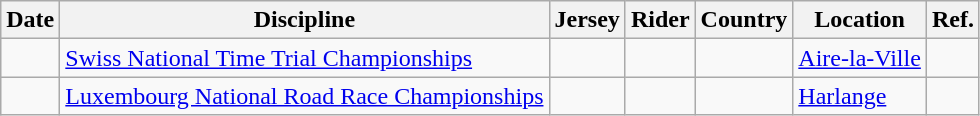<table class="wikitable sortable">
<tr>
<th>Date</th>
<th>Discipline</th>
<th>Jersey</th>
<th>Rider</th>
<th>Country</th>
<th>Location</th>
<th class="unsortable">Ref.</th>
</tr>
<tr>
<td></td>
<td><a href='#'>Swiss National Time Trial Championships</a></td>
<td align="center"></td>
<td></td>
<td></td>
<td><a href='#'>Aire-la-Ville</a></td>
<td align="center"></td>
</tr>
<tr>
<td></td>
<td><a href='#'>Luxembourg National Road Race Championships</a></td>
<td align="center"></td>
<td></td>
<td></td>
<td><a href='#'>Harlange</a></td>
<td align="center"></td>
</tr>
</table>
